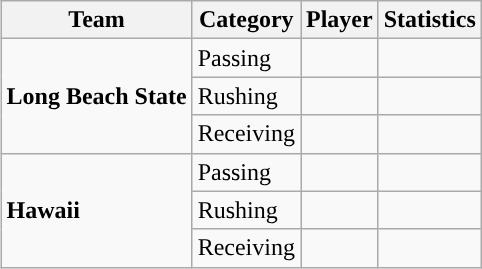<table class="wikitable" style="float: right;">
<tr>
<th>Team</th>
<th>Category</th>
<th>Player</th>
<th>Statistics</th>
</tr>
<tr>
<td rowspan=3><strong>Long Beach State</strong></td>
<td>Passing</td>
<td></td>
<td></td>
</tr>
<tr>
<td>Rushing</td>
<td></td>
<td></td>
</tr>
<tr>
<td>Receiving</td>
<td></td>
<td></td>
</tr>
<tr>
<td rowspan=3><strong>Hawaii</strong></td>
<td>Passing</td>
<td></td>
<td></td>
</tr>
<tr>
<td>Rushing</td>
<td></td>
<td></td>
</tr>
<tr>
<td>Receiving</td>
<td></td>
<td></td>
</tr>
</table>
